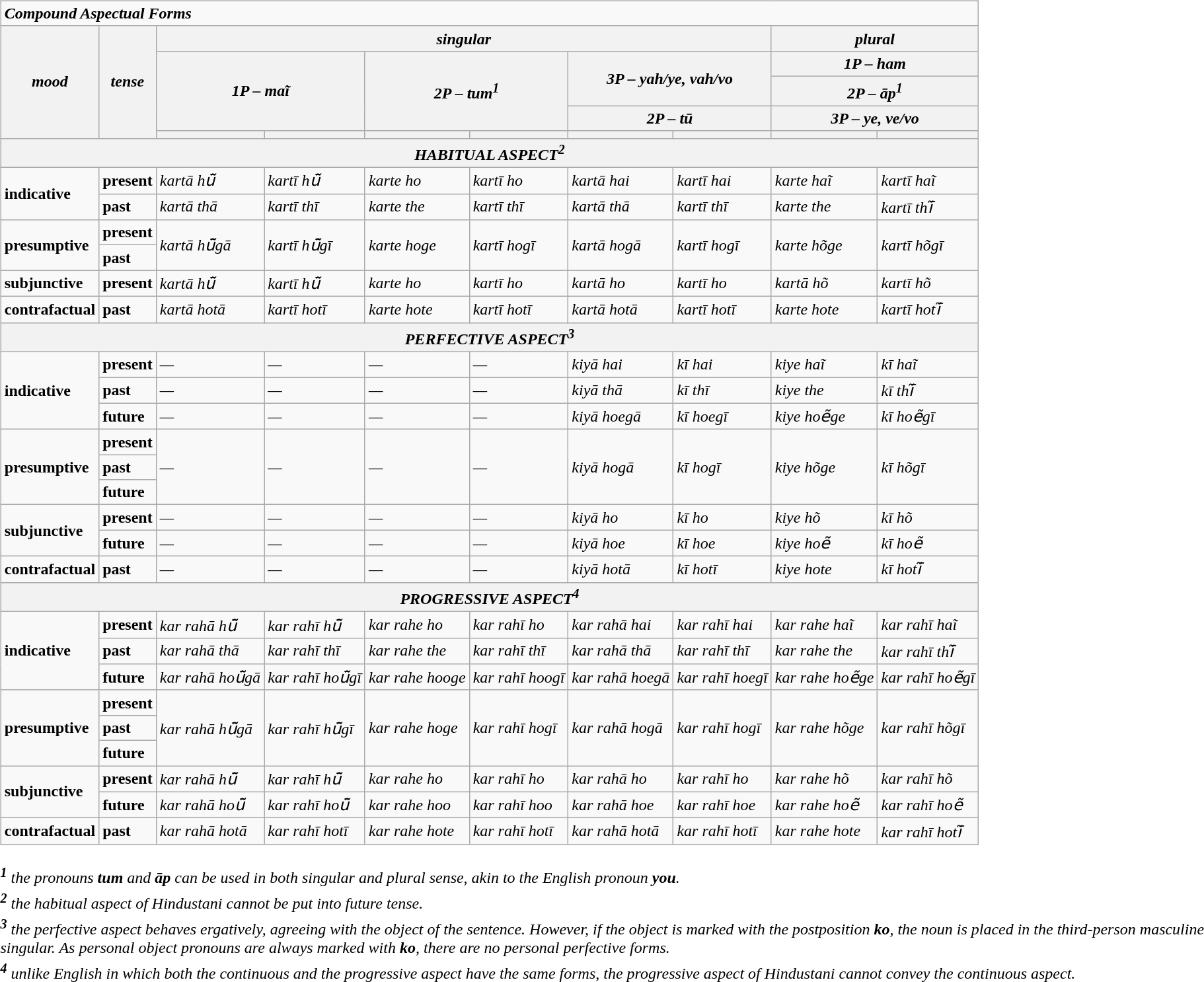<table>
<tr>
<td><br><table class="wikitable mw-collapsible">
<tr>
<td colspan="10"><strong><em>Compound Aspectual Forms</em></strong></td>
</tr>
<tr>
<th rowspan="5"><em>mood</em></th>
<th rowspan="5"><em>tense</em></th>
<th colspan="6"><em>singular</em></th>
<th colspan="2"><em>plural</em></th>
</tr>
<tr>
<th colspan="2" rowspan="3"><em>1P – maĩ</em></th>
<th colspan="2" rowspan="3"><em>2P – tum<sup>1</sup></em></th>
<th colspan="2" rowspan="2"><em>3P – yah/ye, vah/vo</em></th>
<th colspan="2"><em>1P – ham</em></th>
</tr>
<tr>
<th colspan="2"><em>2P – āp<sup>1</sup></em></th>
</tr>
<tr>
<th colspan="2"><em>2P – tū</em></th>
<th colspan="2"><em>3P – ye, ve/vo</em></th>
</tr>
<tr>
<th><em></em></th>
<th><em></em></th>
<th><em></em></th>
<th><em></em></th>
<th><em></em></th>
<th><em></em></th>
<th><em></em></th>
<th><em></em></th>
</tr>
<tr>
<th colspan="10"><strong><em>HABITUAL ASPECT<sup>2</sup></em></strong></th>
</tr>
<tr>
<td rowspan="2"><strong>indicative</strong></td>
<td><strong>present</strong></td>
<td><em>kartā hū̃</em></td>
<td><em>kartī hū̃</em></td>
<td><em>karte ho</em></td>
<td><em>kartī ho</em></td>
<td><em>kartā hai</em></td>
<td><em>kartī hai</em></td>
<td><em>karte haĩ</em></td>
<td><em>kartī haĩ</em></td>
</tr>
<tr>
<td><strong>past</strong></td>
<td><em>kartā thā</em></td>
<td><em>kartī thī</em></td>
<td><em>karte the</em></td>
<td><em>kartī thī</em></td>
<td><em>kartā thā</em></td>
<td><em>kartī thī</em></td>
<td><em>karte the</em></td>
<td><em>kartī thī̃</em></td>
</tr>
<tr>
<td rowspan="2"><strong>presumptive</strong></td>
<td><strong>present</strong></td>
<td rowspan="2"><em>kartā hū̃gā</em></td>
<td rowspan="2"><em>kartī hū̃gī</em></td>
<td rowspan="2"><em>karte hoge</em></td>
<td rowspan="2"><em>kartī hogī</em></td>
<td rowspan="2"><em>kartā hogā</em></td>
<td rowspan="2"><em>kartī hogī</em></td>
<td rowspan="2"><em>karte hõge</em></td>
<td rowspan="2"><em>kartī hõgī</em></td>
</tr>
<tr>
<td><strong>past</strong></td>
</tr>
<tr>
<td><strong>subjunctive</strong></td>
<td><strong>present</strong></td>
<td><em>kartā hū̃</em></td>
<td><em>kartī hū̃</em></td>
<td><em>karte ho</em></td>
<td><em>kartī ho</em></td>
<td><em>kartā ho</em></td>
<td><em>kartī ho</em></td>
<td><em>kartā hõ</em></td>
<td><em>kartī hõ</em></td>
</tr>
<tr>
<td><strong>contrafactual</strong></td>
<td><strong>past</strong></td>
<td><em>kartā hotā</em></td>
<td><em>kartī hotī</em></td>
<td><em>karte hote</em></td>
<td><em>kartī hotī</em></td>
<td><em>kartā hotā</em></td>
<td><em>kartī hotī</em></td>
<td><em>karte hote</em></td>
<td><em>kartī hotī̃</em></td>
</tr>
<tr>
<th colspan="10"><strong><em>PERFECTIVE ASPECT<sup>3</sup></em></strong></th>
</tr>
<tr>
<td rowspan="3"><strong>indicative</strong></td>
<td><strong>present</strong></td>
<td><em>—</em></td>
<td><em>—</em></td>
<td><em>—</em></td>
<td><em>—</em></td>
<td><em>kiyā hai</em></td>
<td><em>kī hai</em></td>
<td><em>kiye haĩ</em></td>
<td><em>kī haĩ</em></td>
</tr>
<tr>
<td><strong>past</strong></td>
<td><em>—</em></td>
<td><em>—</em></td>
<td><em>—</em></td>
<td><em>—</em></td>
<td><em>kiyā thā</em></td>
<td><em>kī thī</em></td>
<td><em>kiye the</em></td>
<td><em>kī thī̃</em></td>
</tr>
<tr>
<td><strong>future</strong></td>
<td><em>—</em></td>
<td><em>—</em></td>
<td><em>—</em></td>
<td><em>—</em></td>
<td><em>kiyā hoegā</em></td>
<td><em>kī hoegī</em></td>
<td><em>kiye hoẽge</em></td>
<td><em>kī hoẽgī</em></td>
</tr>
<tr>
<td rowspan="3"><strong>presumptive</strong></td>
<td><strong>present</strong></td>
<td rowspan="3"><em>—</em></td>
<td rowspan="3"><em>—</em></td>
<td rowspan="3"><em>—</em></td>
<td rowspan="3"><em>—</em></td>
<td rowspan="3"><em>kiyā hogā</em></td>
<td rowspan="3"><em>kī hogī</em></td>
<td rowspan="3"><em>kiye hõge</em></td>
<td rowspan="3"><em>kī hõgī</em></td>
</tr>
<tr>
<td><strong>past</strong></td>
</tr>
<tr>
<td><strong>future</strong></td>
</tr>
<tr>
<td rowspan="2"><strong>subjunctive</strong></td>
<td><strong>present</strong></td>
<td><em>—</em></td>
<td><em>—</em></td>
<td><em>—</em></td>
<td><em>—</em></td>
<td><em>kiyā ho</em></td>
<td><em>kī ho</em></td>
<td><em>kiye hõ</em></td>
<td><em>kī hõ</em></td>
</tr>
<tr>
<td><strong>future</strong></td>
<td><em>—</em></td>
<td><em>—</em></td>
<td><em>—</em></td>
<td><em>—</em></td>
<td><em>kiyā hoe</em></td>
<td><em>kī hoe</em></td>
<td><em>kiye hoẽ</em></td>
<td><em>kī hoẽ</em></td>
</tr>
<tr>
<td><strong>contrafactual</strong></td>
<td><strong>past</strong></td>
<td><em>—</em></td>
<td><em>—</em></td>
<td><em>—</em></td>
<td><em>—</em></td>
<td><em>kiyā hotā</em></td>
<td><em>kī hotī</em></td>
<td><em>kiye hote</em></td>
<td><em>kī hotī̃</em></td>
</tr>
<tr>
<th colspan="10"><strong><em>PROGRESSIVE ASPECT<sup>4</sup></em></strong></th>
</tr>
<tr>
<td rowspan="3"><strong>indicative</strong></td>
<td><strong>present</strong></td>
<td><em>kar rahā hū̃</em></td>
<td><em>kar rahī hū̃</em></td>
<td><em>kar rahe ho</em></td>
<td><em>kar rahī ho</em></td>
<td><em>kar rahā hai</em></td>
<td><em>kar rahī hai</em></td>
<td><em>kar rahe haĩ</em></td>
<td><em>kar rahī haĩ</em></td>
</tr>
<tr>
<td><strong>past</strong></td>
<td><em>kar rahā thā</em></td>
<td><em>kar rahī thī</em></td>
<td><em>kar rahe the</em></td>
<td><em>kar rahī thī</em></td>
<td><em>kar rahā thā</em></td>
<td><em>kar rahī thī</em></td>
<td><em>kar rahe the</em></td>
<td><em>kar rahī thī̃</em></td>
</tr>
<tr>
<td><strong>future</strong></td>
<td><em>kar rahā hoū̃gā</em></td>
<td><em>kar rahī hoū̃gī</em></td>
<td><em>kar rahe hooge</em></td>
<td><em>kar rahī hoogī</em></td>
<td><em>kar rahā hoegā</em></td>
<td><em>kar rahī hoegī</em></td>
<td><em>kar rahe hoẽge</em></td>
<td><em>kar rahī hoẽgī</em></td>
</tr>
<tr>
<td rowspan="3"><strong>presumptive</strong></td>
<td><strong>present</strong></td>
<td rowspan="3"><em>kar rahā hū̃gā</em></td>
<td rowspan="3"><em>kar rahī hū̃gī</em></td>
<td rowspan="3"><em>kar rahe hoge</em></td>
<td rowspan="3"><em>kar rahī hogī</em></td>
<td rowspan="3"><em>kar rahā hogā</em></td>
<td rowspan="3"><em>kar rahī hogī</em></td>
<td rowspan="3"><em>kar rahe hõge</em></td>
<td rowspan="3"><em>kar rahī hõgī</em></td>
</tr>
<tr>
<td><strong>past</strong></td>
</tr>
<tr>
<td><strong>future</strong></td>
</tr>
<tr>
<td rowspan="2"><strong>subjunctive</strong></td>
<td><strong>present</strong></td>
<td><em>kar rahā hū̃</em></td>
<td><em>kar rahī hū̃</em></td>
<td><em>kar rahe ho</em></td>
<td><em>kar rahī ho</em></td>
<td><em>kar rahā ho</em></td>
<td><em>kar rahī ho</em></td>
<td><em>kar rahe hõ</em></td>
<td><em>kar rahī hõ</em></td>
</tr>
<tr>
<td><strong>future</strong></td>
<td><em>kar rahā hoū̃</em></td>
<td><em>kar rahī hoū̃</em></td>
<td><em>kar rahe hoo</em></td>
<td><em>kar rahī hoo</em></td>
<td><em>kar rahā hoe</em></td>
<td><em>kar rahī hoe</em></td>
<td><em>kar rahe hoẽ</em></td>
<td><em>kar rahī hoẽ</em></td>
</tr>
<tr>
<td><strong>contrafactual</strong></td>
<td><strong>past</strong></td>
<td><em>kar rahā hotā</em></td>
<td><em>kar rahī hotī</em></td>
<td><em>kar rahe hote</em></td>
<td><em>kar rahī hotī</em></td>
<td><em>kar rahā hotā</em></td>
<td><em>kar rahī hotī</em></td>
<td><em>kar rahe hote</em></td>
<td><em>kar rahī hotī̃</em></td>
</tr>
</table>
</td>
</tr>
<tr>
<td><sup><strong><em>1</em></strong></sup> <em>the pronouns <strong>tum</strong> and <strong>āp</strong> can be used in both singular and plural sense, akin to the English pronoun <strong>you</strong>.</em></td>
</tr>
<tr>
<td><sup><strong><em>2</em></strong></sup> <em>the habitual aspect of Hindustani cannot be put into future tense.</em></td>
</tr>
<tr>
<td><sup><strong><em>3</em></strong></sup> <em>the perfective aspect behaves ergatively, agreeing with the object of the sentence. However, if the object is marked with the postposition <strong>ko</strong>, the noun is placed in the third-person masculine singular. As personal object pronouns are always marked with <strong>ko</strong>, there are no personal perfective forms.</em></td>
</tr>
<tr>
<td><sup><strong><em>4</em></strong></sup> <em>unlike English in which both the continuous and the progressive aspect have the same forms, the progressive aspect of Hindustani cannot convey the continuous aspect.</em></td>
</tr>
</table>
